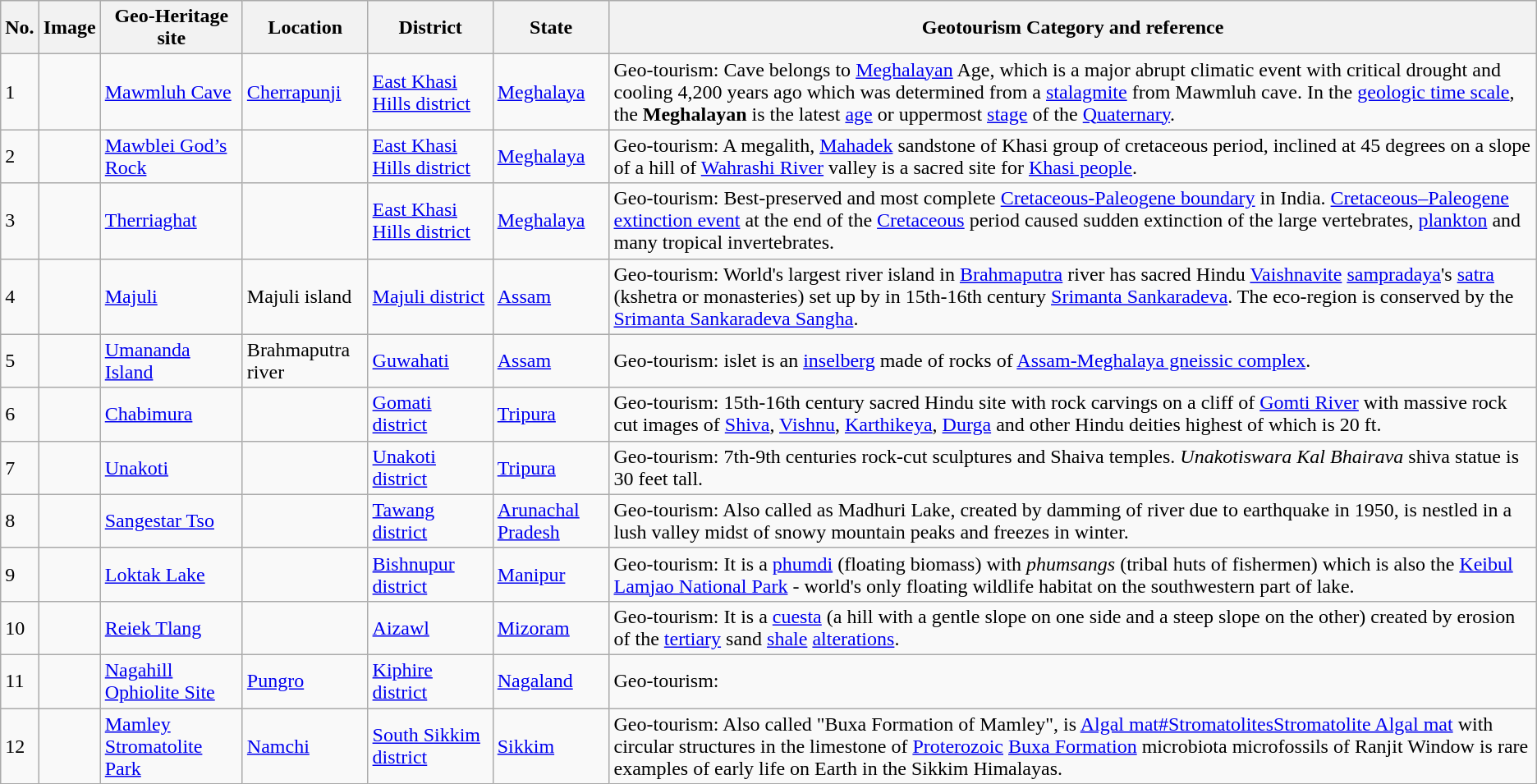<table class="wikitable sortable">
<tr>
<th>No.</th>
<th>Image</th>
<th>Geo-Heritage site</th>
<th>Location</th>
<th>District</th>
<th>State</th>
<th>Geotourism Category and reference</th>
</tr>
<tr>
<td>1</td>
<td></td>
<td><a href='#'>Mawmluh Cave</a></td>
<td><a href='#'>Cherrapunji</a></td>
<td><a href='#'>East Khasi Hills district</a></td>
<td><a href='#'>Meghalaya</a></td>
<td>Geo-tourism:  Cave belongs to <a href='#'>Meghalayan</a> Age, which is a major abrupt climatic event with critical drought and cooling 4,200 years ago which was determined from a <a href='#'>stalagmite</a> from Mawmluh cave. In the <a href='#'>geologic time scale</a>, the <strong>Meghalayan</strong> is the latest <a href='#'>age</a> or uppermost <a href='#'>stage</a> of the <a href='#'>Quaternary</a>.</td>
</tr>
<tr>
<td>2</td>
<td></td>
<td><a href='#'>Mawblei God’s Rock</a></td>
<td></td>
<td><a href='#'>East Khasi Hills district</a></td>
<td><a href='#'>Meghalaya</a></td>
<td>Geo-tourism: A megalith, <a href='#'>Mahadek</a> sandstone of Khasi group of cretaceous period, inclined at 45 degrees on a slope of a hill of <a href='#'>Wahrashi River</a> valley is a sacred site for <a href='#'>Khasi people</a>.</td>
</tr>
<tr>
<td>3</td>
<td></td>
<td><a href='#'>Therriaghat</a></td>
<td></td>
<td><a href='#'>East Khasi Hills district</a></td>
<td><a href='#'>Meghalaya</a></td>
<td>Geo-tourism: Best-preserved and most complete <a href='#'>Cretaceous-Paleogene boundary</a> in India. <a href='#'>Cretaceous–Paleogene extinction event</a> at the end of the <a href='#'>Cretaceous</a> period caused sudden extinction of the large vertebrates, <a href='#'>plankton</a> and many tropical invertebrates.</td>
</tr>
<tr>
<td>4</td>
<td></td>
<td><a href='#'>Majuli</a></td>
<td>Majuli island</td>
<td><a href='#'>Majuli district</a></td>
<td><a href='#'>Assam</a></td>
<td>Geo-tourism: World's largest river island in <a href='#'>Brahmaputra</a> river has sacred Hindu <a href='#'>Vaishnavite</a> <a href='#'>sampradaya</a>'s <a href='#'>satra</a> (kshetra or monasteries) set up by in 15th-16th century <a href='#'>Srimanta Sankaradeva</a>. The eco-region is conserved by the <a href='#'>Srimanta Sankaradeva Sangha</a>.</td>
</tr>
<tr>
<td>5</td>
<td></td>
<td><a href='#'>Umananda Island</a></td>
<td>Brahmaputra river</td>
<td><a href='#'>Guwahati</a></td>
<td><a href='#'>Assam</a></td>
<td>Geo-tourism: islet is an <a href='#'>inselberg</a> made of rocks of <a href='#'>Assam-Meghalaya gneissic complex</a>.</td>
</tr>
<tr>
<td>6</td>
<td></td>
<td><a href='#'>Chabimura</a></td>
<td></td>
<td><a href='#'>Gomati district</a></td>
<td><a href='#'>Tripura</a></td>
<td>Geo-tourism: 15th-16th century sacred Hindu site with rock carvings on a cliff of <a href='#'>Gomti River</a> with massive rock cut images of <a href='#'>Shiva</a>, <a href='#'>Vishnu</a>, <a href='#'>Karthikeya</a>, <a href='#'>Durga</a> and other Hindu deities highest of which is 20 ft.</td>
</tr>
<tr>
<td>7</td>
<td></td>
<td><a href='#'>Unakoti</a></td>
<td></td>
<td><a href='#'>Unakoti district</a></td>
<td><a href='#'>Tripura</a></td>
<td>Geo-tourism: 7th-9th centuries rock-cut sculptures and Shaiva temples. <em>Unakotiswara Kal Bhairava</em> shiva statue is 30 feet tall.</td>
</tr>
<tr>
<td>8</td>
<td></td>
<td><a href='#'>Sangestar Tso</a></td>
<td></td>
<td><a href='#'>Tawang district</a></td>
<td><a href='#'>Arunachal Pradesh</a></td>
<td>Geo-tourism: Also called as Madhuri Lake, created by damming of river due to earthquake in 1950, is nestled in a lush valley midst of snowy mountain peaks and freezes in winter.</td>
</tr>
<tr>
<td>9</td>
<td></td>
<td><a href='#'>Loktak Lake</a></td>
<td></td>
<td><a href='#'>Bishnupur district</a></td>
<td><a href='#'>Manipur</a></td>
<td>Geo-tourism: It is a <a href='#'>phumdi</a> (floating biomass) with <em>phumsangs</em> (tribal huts of fishermen) which is also the <a href='#'>Keibul Lamjao National Park</a> - world's only floating wildlife habitat on the southwestern part of lake.</td>
</tr>
<tr>
<td>10</td>
<td></td>
<td><a href='#'>Reiek Tlang</a></td>
<td></td>
<td><a href='#'>Aizawl</a></td>
<td><a href='#'>Mizoram</a></td>
<td>Geo-tourism: It is a <a href='#'>cuesta</a> (a hill with a gentle slope on one side  and a steep slope on the other) created by erosion of the <a href='#'>tertiary</a> sand <a href='#'>shale</a> <a href='#'>alterations</a>.</td>
</tr>
<tr>
<td>11</td>
<td></td>
<td><a href='#'>Nagahill Ophiolite Site</a></td>
<td><a href='#'>Pungro</a></td>
<td><a href='#'>Kiphire district</a></td>
<td><a href='#'>Nagaland</a></td>
<td>Geo-tourism:</td>
</tr>
<tr>
<td>12</td>
<td></td>
<td><a href='#'>Mamley Stromatolite Park</a></td>
<td><a href='#'>Namchi</a></td>
<td><a href='#'>South Sikkim district</a></td>
<td><a href='#'>Sikkim</a></td>
<td>Geo-tourism: Also called "Buxa Formation of Mamley", is <a href='#'>Algal mat#StromatolitesStromatolite Algal mat</a> with circular structures in the limestone of <a href='#'>Proterozoic</a> <a href='#'>Buxa Formation</a> microbiota microfossils of Ranjit Window is rare examples of early life on Earth in the Sikkim Himalayas.</td>
</tr>
</table>
